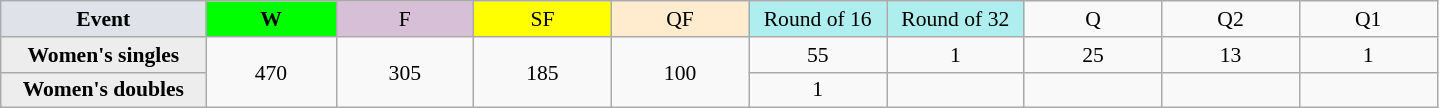<table class=wikitable style=font-size:90%;text-align:center>
<tr>
<td style="width:130px; background:#dfe2e9;"><strong>Event</strong></td>
<td style="width:80px; background:lime;"><strong>W</strong></td>
<td style="width:85px; background:thistle;">F</td>
<td style="width:85px; background:#ff0;">SF</td>
<td style="width:85px; background:#ffebcd;">QF</td>
<td style="width:85px; background:#afeeee;">Round of 16</td>
<td style="width:85px; background:#afeeee;">Round of 32</td>
<td width=85>Q</td>
<td width=85>Q2</td>
<td width=85>Q1</td>
</tr>
<tr>
<th style="background:#ededed;">Women's singles</th>
<td rowspan=2>470</td>
<td rowspan=2>305</td>
<td rowspan=2>185</td>
<td rowspan=2>100</td>
<td>55</td>
<td>1</td>
<td>25</td>
<td>13</td>
<td>1</td>
</tr>
<tr>
<th style="background:#ededed;">Women's doubles</th>
<td>1</td>
<td></td>
<td></td>
<td></td>
<td></td>
</tr>
</table>
